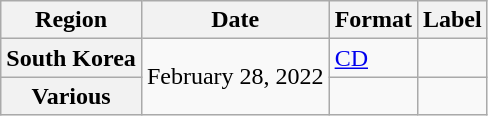<table class="wikitable plainrowheaders">
<tr>
<th scope="col">Region</th>
<th scope="col">Date</th>
<th scope="col">Format</th>
<th scope="col">Label</th>
</tr>
<tr>
<th scope="row">South Korea</th>
<td rowspan="2">February 28, 2022</td>
<td><a href='#'>CD</a></td>
<td></td>
</tr>
<tr>
<th scope="row">Various </th>
<td></td>
<td></td>
</tr>
</table>
